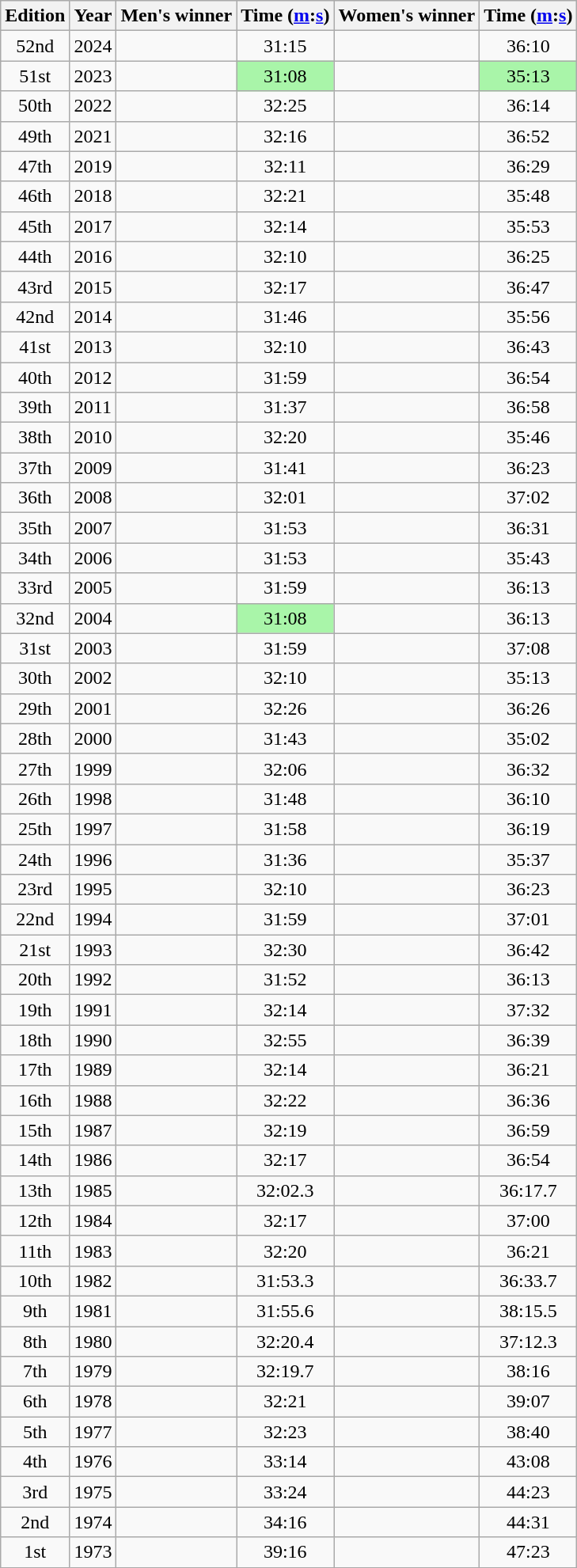<table class="wikitable" style="text-align:center">
<tr>
<th>Edition</th>
<th>Year</th>
<th>Men's winner</th>
<th>Time (<a href='#'>m</a>:<a href='#'>s</a>)</th>
<th>Women's winner</th>
<th>Time (<a href='#'>m</a>:<a href='#'>s</a>)</th>
</tr>
<tr>
<td>52nd</td>
<td>2024</td>
<td align=left></td>
<td>31:15</td>
<td align=left></td>
<td>36:10</td>
</tr>
<tr>
<td>51st</td>
<td>2023</td>
<td align=left></td>
<td style="background-color:#A9F5A9">31:08</td>
<td align=left></td>
<td style="background-color:#A9F5A9">35:13</td>
</tr>
<tr>
<td>50th</td>
<td>2022</td>
<td align=left></td>
<td>32:25</td>
<td align=left></td>
<td>36:14</td>
</tr>
<tr>
<td>49th</td>
<td>2021</td>
<td align=left></td>
<td>32:16</td>
<td align=left></td>
<td>36:52</td>
</tr>
<tr>
<td>47th</td>
<td>2019</td>
<td align=left></td>
<td>32:11</td>
<td align=left></td>
<td>36:29</td>
</tr>
<tr>
<td>46th</td>
<td>2018</td>
<td align=left></td>
<td>32:21</td>
<td align=left></td>
<td>35:48</td>
</tr>
<tr>
<td>45th</td>
<td>2017</td>
<td align=left></td>
<td>32:14</td>
<td align=left></td>
<td>35:53</td>
</tr>
<tr>
<td>44th</td>
<td>2016</td>
<td align=left></td>
<td>32:10</td>
<td align=left></td>
<td>36:25</td>
</tr>
<tr>
<td>43rd</td>
<td>2015</td>
<td align=left></td>
<td>32:17</td>
<td align=left></td>
<td>36:47</td>
</tr>
<tr>
<td>42nd</td>
<td>2014</td>
<td align=left></td>
<td>31:46</td>
<td align=left></td>
<td>35:56</td>
</tr>
<tr>
<td>41st</td>
<td>2013</td>
<td align=left></td>
<td>32:10</td>
<td align=left></td>
<td>36:43</td>
</tr>
<tr>
<td>40th</td>
<td>2012</td>
<td align=left></td>
<td>31:59</td>
<td align=left></td>
<td>36:54</td>
</tr>
<tr>
<td>39th</td>
<td>2011</td>
<td align=left></td>
<td>31:37</td>
<td align=left></td>
<td>36:58</td>
</tr>
<tr>
<td>38th</td>
<td>2010</td>
<td align=left></td>
<td>32:20</td>
<td align=left></td>
<td>35:46</td>
</tr>
<tr>
<td>37th</td>
<td>2009</td>
<td align=left></td>
<td>31:41</td>
<td align=left></td>
<td>36:23</td>
</tr>
<tr>
<td>36th</td>
<td>2008</td>
<td align=left></td>
<td>32:01</td>
<td align=left></td>
<td>37:02</td>
</tr>
<tr>
<td>35th</td>
<td>2007</td>
<td align=left></td>
<td>31:53</td>
<td align=left></td>
<td>36:31</td>
</tr>
<tr>
<td>34th</td>
<td>2006</td>
<td align=left></td>
<td>31:53</td>
<td align=left></td>
<td>35:43</td>
</tr>
<tr>
<td>33rd</td>
<td>2005</td>
<td align=left></td>
<td>31:59</td>
<td align=left></td>
<td>36:13</td>
</tr>
<tr>
<td>32nd</td>
<td>2004</td>
<td align=left></td>
<td style="background-color:#A9F5A9">31:08</td>
<td align=left></td>
<td>36:13</td>
</tr>
<tr>
<td>31st</td>
<td>2003</td>
<td align=left></td>
<td>31:59</td>
<td align=left></td>
<td>37:08</td>
</tr>
<tr>
<td>30th</td>
<td>2002</td>
<td align=left></td>
<td>32:10</td>
<td align=left></td>
<td>35:13</td>
</tr>
<tr>
<td>29th</td>
<td>2001</td>
<td align=left></td>
<td>32:26</td>
<td align=left></td>
<td>36:26</td>
</tr>
<tr>
<td>28th</td>
<td>2000</td>
<td align=left></td>
<td>31:43</td>
<td align=left></td>
<td>35:02</td>
</tr>
<tr>
<td>27th</td>
<td>1999</td>
<td align=left></td>
<td>32:06</td>
<td align=left></td>
<td>36:32</td>
</tr>
<tr>
<td>26th</td>
<td>1998</td>
<td align=left></td>
<td>31:48</td>
<td align=left></td>
<td>36:10</td>
</tr>
<tr>
<td>25th</td>
<td>1997</td>
<td align=left></td>
<td>31:58</td>
<td align=left></td>
<td>36:19</td>
</tr>
<tr>
<td>24th</td>
<td>1996</td>
<td align=left></td>
<td>31:36</td>
<td align=left></td>
<td>35:37</td>
</tr>
<tr>
<td>23rd</td>
<td>1995</td>
<td align=left></td>
<td>32:10</td>
<td align=left></td>
<td>36:23</td>
</tr>
<tr>
<td>22nd</td>
<td>1994</td>
<td align=left></td>
<td>31:59</td>
<td align=left></td>
<td>37:01</td>
</tr>
<tr>
<td>21st</td>
<td>1993</td>
<td align=left></td>
<td>32:30</td>
<td align=left></td>
<td>36:42</td>
</tr>
<tr>
<td>20th</td>
<td>1992</td>
<td align=left></td>
<td>31:52</td>
<td align=left></td>
<td>36:13</td>
</tr>
<tr>
<td>19th</td>
<td>1991</td>
<td align=left></td>
<td>32:14</td>
<td align=left></td>
<td>37:32</td>
</tr>
<tr>
<td>18th</td>
<td>1990</td>
<td align=left></td>
<td>32:55</td>
<td align=left></td>
<td>36:39</td>
</tr>
<tr>
<td>17th</td>
<td>1989</td>
<td align=left></td>
<td>32:14</td>
<td align=left></td>
<td>36:21</td>
</tr>
<tr>
<td>16th</td>
<td>1988</td>
<td align=left></td>
<td>32:22</td>
<td align=left></td>
<td>36:36</td>
</tr>
<tr>
<td>15th</td>
<td>1987</td>
<td align=left></td>
<td>32:19</td>
<td align=left></td>
<td>36:59</td>
</tr>
<tr>
<td>14th</td>
<td>1986</td>
<td align=left></td>
<td>32:17</td>
<td align=left></td>
<td>36:54</td>
</tr>
<tr>
<td>13th</td>
<td>1985</td>
<td align=left></td>
<td>32:02.3</td>
<td align=left></td>
<td>36:17.7</td>
</tr>
<tr>
<td>12th</td>
<td>1984</td>
<td align=left></td>
<td>32:17</td>
<td align=left></td>
<td>37:00</td>
</tr>
<tr>
<td>11th</td>
<td>1983</td>
<td align=left></td>
<td>32:20</td>
<td align=left></td>
<td>36:21</td>
</tr>
<tr>
<td>10th</td>
<td>1982</td>
<td align=left></td>
<td>31:53.3</td>
<td align=left></td>
<td>36:33.7</td>
</tr>
<tr>
<td>9th</td>
<td>1981</td>
<td align=left></td>
<td>31:55.6</td>
<td align=left></td>
<td>38:15.5</td>
</tr>
<tr>
<td>8th</td>
<td>1980</td>
<td align=left></td>
<td>32:20.4</td>
<td align=left></td>
<td>37:12.3</td>
</tr>
<tr>
<td>7th</td>
<td>1979</td>
<td align=left></td>
<td>32:19.7</td>
<td align=left></td>
<td>38:16</td>
</tr>
<tr>
<td>6th</td>
<td>1978</td>
<td align=left></td>
<td>32:21</td>
<td align=left></td>
<td>39:07</td>
</tr>
<tr>
<td>5th</td>
<td>1977</td>
<td align=left></td>
<td>32:23</td>
<td align=left></td>
<td>38:40</td>
</tr>
<tr>
<td>4th</td>
<td>1976</td>
<td align=left></td>
<td>33:14</td>
<td align=left></td>
<td>43:08</td>
</tr>
<tr>
<td>3rd</td>
<td>1975</td>
<td align=left></td>
<td>33:24</td>
<td align=left></td>
<td>44:23</td>
</tr>
<tr>
<td>2nd</td>
<td>1974</td>
<td align=left></td>
<td>34:16</td>
<td align=left></td>
<td>44:31</td>
</tr>
<tr>
<td>1st</td>
<td>1973</td>
<td align=left></td>
<td>39:16</td>
<td align=left></td>
<td>47:23</td>
</tr>
</table>
